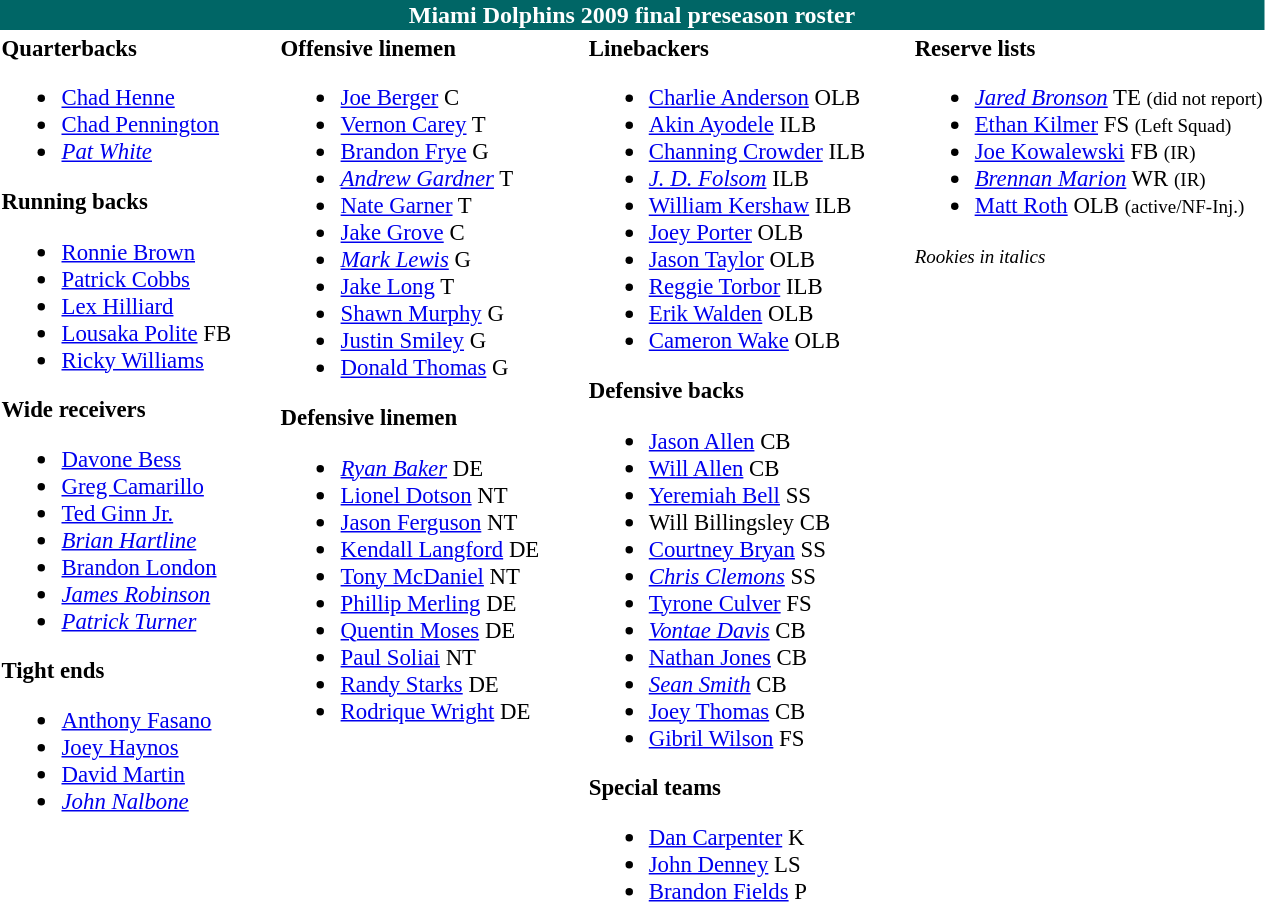<table class="toccolours" style="text-align: left;">
<tr>
<th colspan="9" style="background:#066; color:white; text-align:center;">Miami Dolphins 2009 final preseason roster</th>
</tr>
<tr>
<td style="font-size:95%; vertical-align:top;"><strong>Quarterbacks</strong><br><ul><li> <a href='#'>Chad Henne</a></li><li> <a href='#'>Chad Pennington</a></li><li> <em><a href='#'>Pat White</a></em></li></ul><strong>Running backs</strong><ul><li> <a href='#'>Ronnie Brown</a></li><li> <a href='#'>Patrick Cobbs</a></li><li> <a href='#'>Lex Hilliard</a></li><li> <a href='#'>Lousaka Polite</a> FB</li><li> <a href='#'>Ricky Williams</a></li></ul><strong>Wide receivers</strong><ul><li> <a href='#'>Davone Bess</a></li><li> <a href='#'>Greg Camarillo</a></li><li> <a href='#'>Ted Ginn Jr.</a></li><li> <em><a href='#'>Brian Hartline</a></em></li><li> <a href='#'>Brandon London</a></li><li> <em><a href='#'>James Robinson</a></em></li><li> <em><a href='#'>Patrick Turner</a></em></li></ul><strong>Tight ends</strong><ul><li> <a href='#'>Anthony Fasano</a></li><li> <a href='#'>Joey Haynos</a></li><li> <a href='#'>David Martin</a></li><li> <em><a href='#'>John Nalbone</a></em></li></ul></td>
<td style="width: 25px;"></td>
<td style="font-size:95%; vertical-align:top;"><strong>Offensive linemen</strong><br><ul><li> <a href='#'>Joe Berger</a> C</li><li> <a href='#'>Vernon Carey</a> T</li><li> <a href='#'>Brandon Frye</a> G</li><li> <em><a href='#'>Andrew Gardner</a></em> T</li><li> <a href='#'>Nate Garner</a> T</li><li> <a href='#'>Jake Grove</a> C</li><li> <em><a href='#'>Mark Lewis</a></em> G</li><li> <a href='#'>Jake Long</a> T</li><li> <a href='#'>Shawn Murphy</a> G</li><li> <a href='#'>Justin Smiley</a> G</li><li> <a href='#'>Donald Thomas</a> G</li></ul><strong>Defensive linemen</strong><ul><li> <em><a href='#'>Ryan Baker</a></em> DE</li><li> <a href='#'>Lionel Dotson</a> NT</li><li> <a href='#'>Jason Ferguson</a> NT</li><li> <a href='#'>Kendall Langford</a> DE</li><li> <a href='#'>Tony McDaniel</a> NT</li><li> <a href='#'>Phillip Merling</a> DE</li><li> <a href='#'>Quentin Moses</a> DE</li><li> <a href='#'>Paul Soliai</a> NT</li><li> <a href='#'>Randy Starks</a> DE</li><li> <a href='#'>Rodrique Wright</a> DE</li></ul></td>
<td style="width: 25px;"></td>
<td style="font-size:95%; vertical-align:top;"><strong>Linebackers</strong><br><ul><li> <a href='#'>Charlie Anderson</a> OLB</li><li> <a href='#'>Akin Ayodele</a> ILB</li><li> <a href='#'>Channing Crowder</a> ILB</li><li> <em><a href='#'>J. D. Folsom</a></em> ILB</li><li> <a href='#'>William Kershaw</a> ILB</li><li> <a href='#'>Joey Porter</a> OLB</li><li> <a href='#'>Jason Taylor</a> OLB</li><li> <a href='#'>Reggie Torbor</a> ILB</li><li> <a href='#'>Erik Walden</a> OLB</li><li> <a href='#'>Cameron Wake</a> OLB</li></ul><strong>Defensive backs</strong><ul><li> <a href='#'>Jason Allen</a> CB</li><li> <a href='#'>Will Allen</a> CB</li><li> <a href='#'>Yeremiah Bell</a> SS</li><li> Will Billingsley CB</li><li> <a href='#'>Courtney Bryan</a> SS</li><li> <em><a href='#'>Chris Clemons</a></em> SS</li><li> <a href='#'>Tyrone Culver</a> FS</li><li> <em><a href='#'>Vontae Davis</a></em> CB</li><li> <a href='#'>Nathan Jones</a> CB</li><li> <em><a href='#'>Sean Smith</a></em> CB</li><li> <a href='#'>Joey Thomas</a> CB</li><li> <a href='#'>Gibril Wilson</a> FS</li></ul><strong>Special teams</strong><ul><li> <a href='#'>Dan Carpenter</a> K</li><li> <a href='#'>John Denney</a> LS</li><li> <a href='#'>Brandon Fields</a> P</li></ul></td>
<td style="width: 25px;"></td>
<td style="font-size:95%; vertical-align:top;"><strong>Reserve lists</strong><br><ul><li> <em><a href='#'>Jared Bronson</a></em> TE <small>(did not report)</small></li><li> <a href='#'>Ethan Kilmer</a> FS <small>(Left Squad)</small></li><li> <a href='#'>Joe Kowalewski</a> FB <small>(IR)</small> </li><li> <em><a href='#'>Brennan Marion</a></em> WR <small>(IR)</small> </li><li> <a href='#'>Matt Roth</a> OLB <small>(active/NF-Inj.)</small> </li></ul><small><em>Rookies in italics</em><br></small></td>
</tr>
</table>
